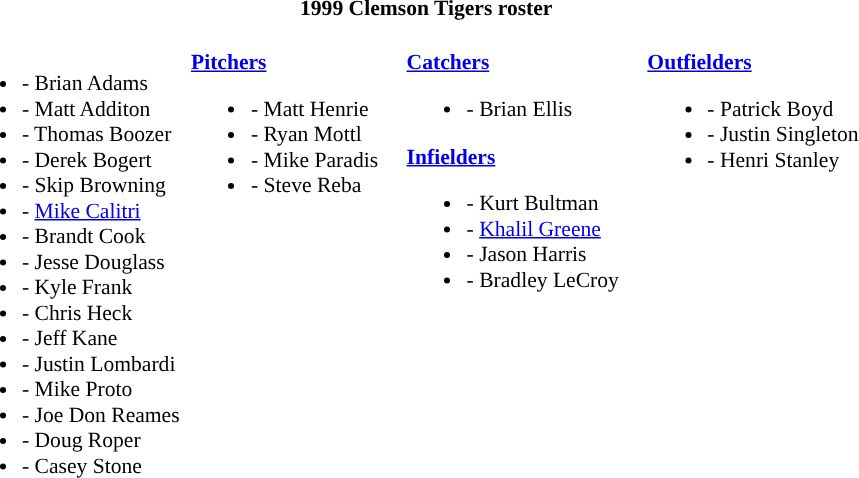<table class="toccolours" style="border-collapse:collapse; font-size:90%;">
<tr>
<th colspan="9">1999 Clemson Tigers roster</th>
</tr>
<tr>
</tr>
<tr>
<td width="03"> </td>
<td valign="top"><br><ul><li>- Brian Adams</li><li>- Matt Additon</li><li>- Thomas Boozer</li><li>- Derek Bogert</li><li>- Skip Browning</li><li>- <a href='#'>Mike Calitri</a></li><li>- Brandt Cook</li><li>- Jesse Douglass</li><li>- Kyle Frank</li><li>- Chris Heck</li><li>- Jeff Kane</li><li>- Justin Lombardi</li><li>- Mike Proto</li><li>- Joe Don Reames</li><li>- Doug Roper</li><li>- Casey Stone</li></ul></td>
<td width="03"> </td>
<td valign="top"><br><strong><a href='#'>Pitchers</a></strong><ul><li>- Matt Henrie</li><li>- Ryan Mottl</li><li>- Mike Paradis</li><li>- Steve Reba</li></ul></td>
<td width="15"> </td>
<td valign="top"><br><strong><a href='#'>Catchers</a></strong><ul><li>- Brian Ellis</li></ul><strong><a href='#'>Infielders</a></strong><ul><li>- Kurt Bultman</li><li>- <a href='#'>Khalil Greene</a></li><li>- Jason Harris</li><li>- Bradley LeCroy</li></ul></td>
<td width="15"> </td>
<td valign="top"><br><strong><a href='#'>Outfielders</a></strong><ul><li>- Patrick Boyd</li><li>- Justin Singleton</li><li>- Henri Stanley</li></ul></td>
<td width="25"> </td>
</tr>
</table>
